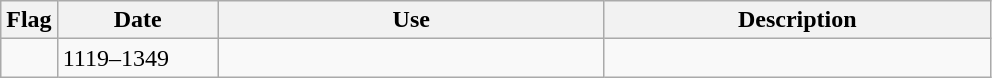<table class="wikitable">
<tr>
<th>Flag</th>
<th style="width:100px;">Date</th>
<th style="width:250px;">Use</th>
<th style="width:250px;">Description</th>
</tr>
<tr>
<td></td>
<td>1119–1349</td>
<td></td>
<td></td>
</tr>
</table>
